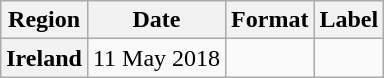<table class="wikitable plainrowheaders">
<tr>
<th scope="col">Region</th>
<th scope="col">Date</th>
<th scope="col">Format</th>
<th scope="col">Label</th>
</tr>
<tr>
<th scope="row">Ireland</th>
<td>11 May 2018</td>
<td></td>
<td></td>
</tr>
</table>
